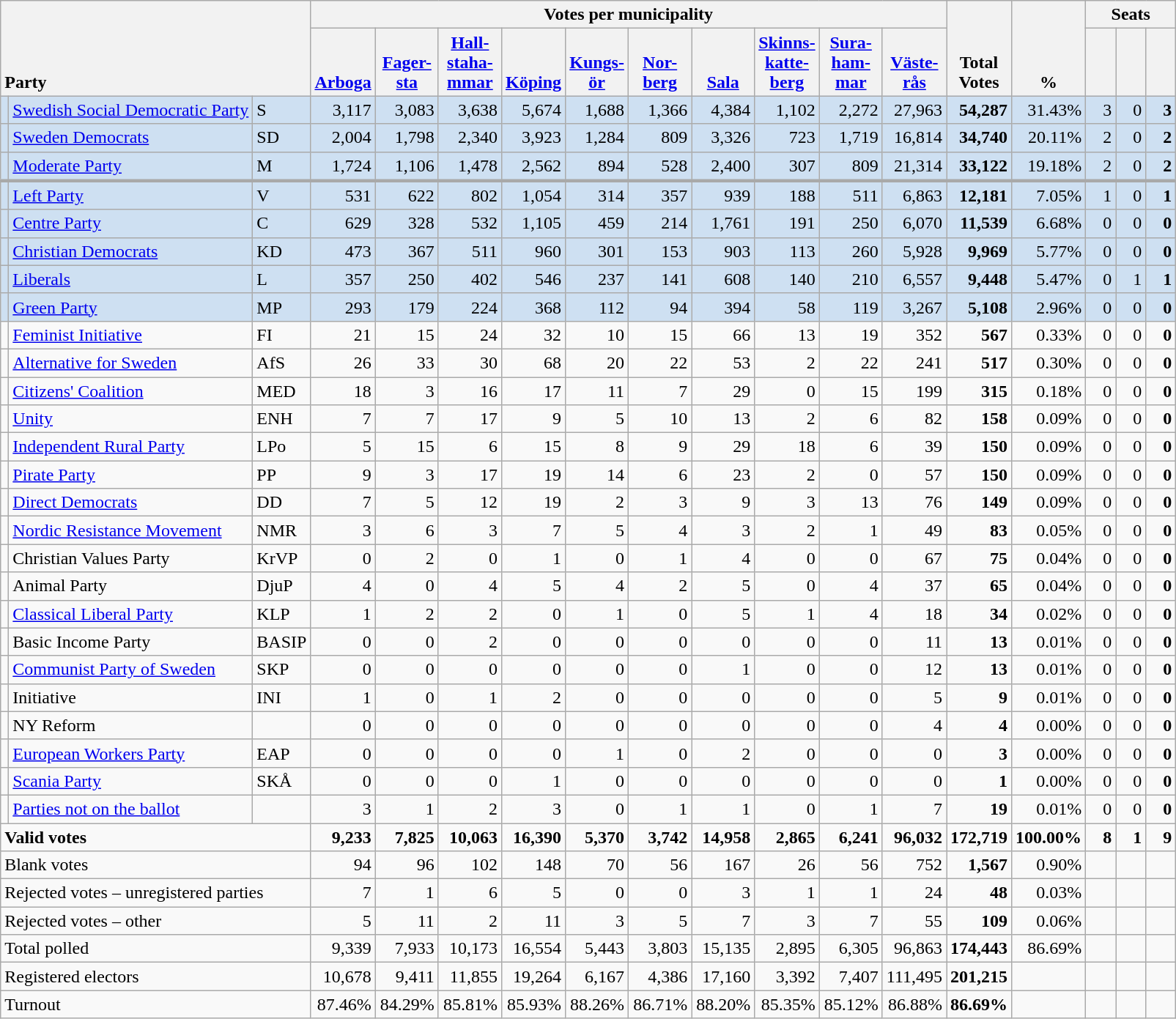<table class="wikitable" border="1" style="text-align:right;">
<tr>
<th style="text-align:left;" valign=bottom rowspan=2 colspan=3>Party</th>
<th colspan=10>Votes per municipality</th>
<th align=center valign=bottom rowspan=2 width="50">Total Votes</th>
<th align=center valign=bottom rowspan=2 width="50">%</th>
<th colspan=3>Seats</th>
</tr>
<tr>
<th align=center valign=bottom width="50"><a href='#'>Arboga</a></th>
<th align=center valign=bottom width="50"><a href='#'>Fager- sta</a></th>
<th align=center valign=bottom width="50"><a href='#'>Hall- staha- mmar</a></th>
<th align=center valign=bottom width="50"><a href='#'>Köping</a></th>
<th align=center valign=bottom width="50"><a href='#'>Kungs- ör</a></th>
<th align=center valign=bottom width="50"><a href='#'>Nor- berg</a></th>
<th align=center valign=bottom width="50"><a href='#'>Sala</a></th>
<th align=center valign=bottom width="50"><a href='#'>Skinns- katte- berg</a></th>
<th align=center valign=bottom width="50"><a href='#'>Sura- ham- mar</a></th>
<th align=center valign=bottom width="50"><a href='#'>Väste- rås</a></th>
<th align=center valign=bottom width="20"><small></small></th>
<th align=center valign=bottom width="20"><small><a href='#'></a></small></th>
<th align=center valign=bottom width="20"><small></small></th>
</tr>
<tr style="background:#CEE0F2;">
<td></td>
<td align=left style="white-space: nowrap;"><a href='#'>Swedish Social Democratic Party</a></td>
<td align=left>S</td>
<td>3,117</td>
<td>3,083</td>
<td>3,638</td>
<td>5,674</td>
<td>1,688</td>
<td>1,366</td>
<td>4,384</td>
<td>1,102</td>
<td>2,272</td>
<td>27,963</td>
<td><strong>54,287</strong></td>
<td>31.43%</td>
<td>3</td>
<td>0</td>
<td><strong>3</strong></td>
</tr>
<tr style="background:#CEE0F2;">
<td></td>
<td align=left><a href='#'>Sweden Democrats</a></td>
<td align=left>SD</td>
<td>2,004</td>
<td>1,798</td>
<td>2,340</td>
<td>3,923</td>
<td>1,284</td>
<td>809</td>
<td>3,326</td>
<td>723</td>
<td>1,719</td>
<td>16,814</td>
<td><strong>34,740</strong></td>
<td>20.11%</td>
<td>2</td>
<td>0</td>
<td><strong>2</strong></td>
</tr>
<tr style="background:#CEE0F2;">
<td></td>
<td align=left><a href='#'>Moderate Party</a></td>
<td align=left>M</td>
<td>1,724</td>
<td>1,106</td>
<td>1,478</td>
<td>2,562</td>
<td>894</td>
<td>528</td>
<td>2,400</td>
<td>307</td>
<td>809</td>
<td>21,314</td>
<td><strong>33,122</strong></td>
<td>19.18%</td>
<td>2</td>
<td>0</td>
<td><strong>2</strong></td>
</tr>
<tr style="background:#CEE0F2; border-top:3px solid darkgray;">
<td></td>
<td align=left><a href='#'>Left Party</a></td>
<td align=left>V</td>
<td>531</td>
<td>622</td>
<td>802</td>
<td>1,054</td>
<td>314</td>
<td>357</td>
<td>939</td>
<td>188</td>
<td>511</td>
<td>6,863</td>
<td><strong>12,181</strong></td>
<td>7.05%</td>
<td>1</td>
<td>0</td>
<td><strong>1</strong></td>
</tr>
<tr style="background:#CEE0F2;">
<td></td>
<td align=left><a href='#'>Centre Party</a></td>
<td align=left>C</td>
<td>629</td>
<td>328</td>
<td>532</td>
<td>1,105</td>
<td>459</td>
<td>214</td>
<td>1,761</td>
<td>191</td>
<td>250</td>
<td>6,070</td>
<td><strong>11,539</strong></td>
<td>6.68%</td>
<td>0</td>
<td>0</td>
<td><strong>0</strong></td>
</tr>
<tr style="background:#CEE0F2;">
<td></td>
<td align=left><a href='#'>Christian Democrats</a></td>
<td align=left>KD</td>
<td>473</td>
<td>367</td>
<td>511</td>
<td>960</td>
<td>301</td>
<td>153</td>
<td>903</td>
<td>113</td>
<td>260</td>
<td>5,928</td>
<td><strong>9,969</strong></td>
<td>5.77%</td>
<td>0</td>
<td>0</td>
<td><strong>0</strong></td>
</tr>
<tr style="background:#CEE0F2;">
<td></td>
<td align=left><a href='#'>Liberals</a></td>
<td align=left>L</td>
<td>357</td>
<td>250</td>
<td>402</td>
<td>546</td>
<td>237</td>
<td>141</td>
<td>608</td>
<td>140</td>
<td>210</td>
<td>6,557</td>
<td><strong>9,448</strong></td>
<td>5.47%</td>
<td>0</td>
<td>1</td>
<td><strong>1</strong></td>
</tr>
<tr style="background:#CEE0F2;">
<td></td>
<td align=left><a href='#'>Green Party</a></td>
<td align=left>MP</td>
<td>293</td>
<td>179</td>
<td>224</td>
<td>368</td>
<td>112</td>
<td>94</td>
<td>394</td>
<td>58</td>
<td>119</td>
<td>3,267</td>
<td><strong>5,108</strong></td>
<td>2.96%</td>
<td>0</td>
<td>0</td>
<td><strong>0</strong></td>
</tr>
<tr>
<td></td>
<td align=left><a href='#'>Feminist Initiative</a></td>
<td align=left>FI</td>
<td>21</td>
<td>15</td>
<td>24</td>
<td>32</td>
<td>10</td>
<td>15</td>
<td>66</td>
<td>13</td>
<td>19</td>
<td>352</td>
<td><strong>567</strong></td>
<td>0.33%</td>
<td>0</td>
<td>0</td>
<td><strong>0</strong></td>
</tr>
<tr>
<td></td>
<td align=left><a href='#'>Alternative for Sweden</a></td>
<td align=left>AfS</td>
<td>26</td>
<td>33</td>
<td>30</td>
<td>68</td>
<td>20</td>
<td>22</td>
<td>53</td>
<td>2</td>
<td>22</td>
<td>241</td>
<td><strong>517</strong></td>
<td>0.30%</td>
<td>0</td>
<td>0</td>
<td><strong>0</strong></td>
</tr>
<tr>
<td></td>
<td align=left><a href='#'>Citizens' Coalition</a></td>
<td align=left>MED</td>
<td>18</td>
<td>3</td>
<td>16</td>
<td>17</td>
<td>11</td>
<td>7</td>
<td>29</td>
<td>0</td>
<td>15</td>
<td>199</td>
<td><strong>315</strong></td>
<td>0.18%</td>
<td>0</td>
<td>0</td>
<td><strong>0</strong></td>
</tr>
<tr>
<td></td>
<td align=left><a href='#'>Unity</a></td>
<td align=left>ENH</td>
<td>7</td>
<td>7</td>
<td>17</td>
<td>9</td>
<td>5</td>
<td>10</td>
<td>13</td>
<td>2</td>
<td>6</td>
<td>82</td>
<td><strong>158</strong></td>
<td>0.09%</td>
<td>0</td>
<td>0</td>
<td><strong>0</strong></td>
</tr>
<tr>
<td></td>
<td align=left><a href='#'>Independent Rural Party</a></td>
<td align=left>LPo</td>
<td>5</td>
<td>15</td>
<td>6</td>
<td>15</td>
<td>8</td>
<td>9</td>
<td>29</td>
<td>18</td>
<td>6</td>
<td>39</td>
<td><strong>150</strong></td>
<td>0.09%</td>
<td>0</td>
<td>0</td>
<td><strong>0</strong></td>
</tr>
<tr>
<td></td>
<td align=left><a href='#'>Pirate Party</a></td>
<td align=left>PP</td>
<td>9</td>
<td>3</td>
<td>17</td>
<td>19</td>
<td>14</td>
<td>6</td>
<td>23</td>
<td>2</td>
<td>0</td>
<td>57</td>
<td><strong>150</strong></td>
<td>0.09%</td>
<td>0</td>
<td>0</td>
<td><strong>0</strong></td>
</tr>
<tr>
<td></td>
<td align=left><a href='#'>Direct Democrats</a></td>
<td align=left>DD</td>
<td>7</td>
<td>5</td>
<td>12</td>
<td>19</td>
<td>2</td>
<td>3</td>
<td>9</td>
<td>3</td>
<td>13</td>
<td>76</td>
<td><strong>149</strong></td>
<td>0.09%</td>
<td>0</td>
<td>0</td>
<td><strong>0</strong></td>
</tr>
<tr>
<td></td>
<td align=left><a href='#'>Nordic Resistance Movement</a></td>
<td align=left>NMR</td>
<td>3</td>
<td>6</td>
<td>3</td>
<td>7</td>
<td>5</td>
<td>4</td>
<td>3</td>
<td>2</td>
<td>1</td>
<td>49</td>
<td><strong>83</strong></td>
<td>0.05%</td>
<td>0</td>
<td>0</td>
<td><strong>0</strong></td>
</tr>
<tr>
<td></td>
<td align=left>Christian Values Party</td>
<td align=left>KrVP</td>
<td>0</td>
<td>2</td>
<td>0</td>
<td>1</td>
<td>0</td>
<td>1</td>
<td>4</td>
<td>0</td>
<td>0</td>
<td>67</td>
<td><strong>75</strong></td>
<td>0.04%</td>
<td>0</td>
<td>0</td>
<td><strong>0</strong></td>
</tr>
<tr>
<td></td>
<td align=left>Animal Party</td>
<td align=left>DjuP</td>
<td>4</td>
<td>0</td>
<td>4</td>
<td>5</td>
<td>4</td>
<td>2</td>
<td>5</td>
<td>0</td>
<td>4</td>
<td>37</td>
<td><strong>65</strong></td>
<td>0.04%</td>
<td>0</td>
<td>0</td>
<td><strong>0</strong></td>
</tr>
<tr>
<td></td>
<td align=left><a href='#'>Classical Liberal Party</a></td>
<td align=left>KLP</td>
<td>1</td>
<td>2</td>
<td>2</td>
<td>0</td>
<td>1</td>
<td>0</td>
<td>5</td>
<td>1</td>
<td>4</td>
<td>18</td>
<td><strong>34</strong></td>
<td>0.02%</td>
<td>0</td>
<td>0</td>
<td><strong>0</strong></td>
</tr>
<tr>
<td></td>
<td align=left>Basic Income Party</td>
<td align=left>BASIP</td>
<td>0</td>
<td>0</td>
<td>2</td>
<td>0</td>
<td>0</td>
<td>0</td>
<td>0</td>
<td>0</td>
<td>0</td>
<td>11</td>
<td><strong>13</strong></td>
<td>0.01%</td>
<td>0</td>
<td>0</td>
<td><strong>0</strong></td>
</tr>
<tr>
<td></td>
<td align=left><a href='#'>Communist Party of Sweden</a></td>
<td align=left>SKP</td>
<td>0</td>
<td>0</td>
<td>0</td>
<td>0</td>
<td>0</td>
<td>0</td>
<td>1</td>
<td>0</td>
<td>0</td>
<td>12</td>
<td><strong>13</strong></td>
<td>0.01%</td>
<td>0</td>
<td>0</td>
<td><strong>0</strong></td>
</tr>
<tr>
<td></td>
<td align=left>Initiative</td>
<td align=left>INI</td>
<td>1</td>
<td>0</td>
<td>1</td>
<td>2</td>
<td>0</td>
<td>0</td>
<td>0</td>
<td>0</td>
<td>0</td>
<td>5</td>
<td><strong>9</strong></td>
<td>0.01%</td>
<td>0</td>
<td>0</td>
<td><strong>0</strong></td>
</tr>
<tr>
<td></td>
<td align=left>NY Reform</td>
<td></td>
<td>0</td>
<td>0</td>
<td>0</td>
<td>0</td>
<td>0</td>
<td>0</td>
<td>0</td>
<td>0</td>
<td>0</td>
<td>4</td>
<td><strong>4</strong></td>
<td>0.00%</td>
<td>0</td>
<td>0</td>
<td><strong>0</strong></td>
</tr>
<tr>
<td></td>
<td align=left><a href='#'>European Workers Party</a></td>
<td align=left>EAP</td>
<td>0</td>
<td>0</td>
<td>0</td>
<td>0</td>
<td>1</td>
<td>0</td>
<td>2</td>
<td>0</td>
<td>0</td>
<td>0</td>
<td><strong>3</strong></td>
<td>0.00%</td>
<td>0</td>
<td>0</td>
<td><strong>0</strong></td>
</tr>
<tr>
<td></td>
<td align=left><a href='#'>Scania Party</a></td>
<td align=left>SKÅ</td>
<td>0</td>
<td>0</td>
<td>0</td>
<td>1</td>
<td>0</td>
<td>0</td>
<td>0</td>
<td>0</td>
<td>0</td>
<td>0</td>
<td><strong>1</strong></td>
<td>0.00%</td>
<td>0</td>
<td>0</td>
<td><strong>0</strong></td>
</tr>
<tr>
<td></td>
<td align=left><a href='#'>Parties not on the ballot</a></td>
<td></td>
<td>3</td>
<td>1</td>
<td>2</td>
<td>3</td>
<td>0</td>
<td>1</td>
<td>1</td>
<td>0</td>
<td>1</td>
<td>7</td>
<td><strong>19</strong></td>
<td>0.01%</td>
<td>0</td>
<td>0</td>
<td><strong>0</strong></td>
</tr>
<tr style="font-weight:bold">
<td align=left colspan=3>Valid votes</td>
<td>9,233</td>
<td>7,825</td>
<td>10,063</td>
<td>16,390</td>
<td>5,370</td>
<td>3,742</td>
<td>14,958</td>
<td>2,865</td>
<td>6,241</td>
<td>96,032</td>
<td>172,719</td>
<td>100.00%</td>
<td>8</td>
<td>1</td>
<td>9</td>
</tr>
<tr>
<td align=left colspan=3>Blank votes</td>
<td>94</td>
<td>96</td>
<td>102</td>
<td>148</td>
<td>70</td>
<td>56</td>
<td>167</td>
<td>26</td>
<td>56</td>
<td>752</td>
<td><strong>1,567</strong></td>
<td>0.90%</td>
<td></td>
<td></td>
<td></td>
</tr>
<tr>
<td align=left colspan=3>Rejected votes – unregistered parties</td>
<td>7</td>
<td>1</td>
<td>6</td>
<td>5</td>
<td>0</td>
<td>0</td>
<td>3</td>
<td>1</td>
<td>1</td>
<td>24</td>
<td><strong>48</strong></td>
<td>0.03%</td>
<td></td>
<td></td>
<td></td>
</tr>
<tr>
<td align=left colspan=3>Rejected votes – other</td>
<td>5</td>
<td>11</td>
<td>2</td>
<td>11</td>
<td>3</td>
<td>5</td>
<td>7</td>
<td>3</td>
<td>7</td>
<td>55</td>
<td><strong>109</strong></td>
<td>0.06%</td>
<td></td>
<td></td>
<td></td>
</tr>
<tr>
<td align=left colspan=3>Total polled</td>
<td>9,339</td>
<td>7,933</td>
<td>10,173</td>
<td>16,554</td>
<td>5,443</td>
<td>3,803</td>
<td>15,135</td>
<td>2,895</td>
<td>6,305</td>
<td>96,863</td>
<td><strong>174,443</strong></td>
<td>86.69%</td>
<td></td>
<td></td>
<td></td>
</tr>
<tr>
<td align=left colspan=3>Registered electors</td>
<td>10,678</td>
<td>9,411</td>
<td>11,855</td>
<td>19,264</td>
<td>6,167</td>
<td>4,386</td>
<td>17,160</td>
<td>3,392</td>
<td>7,407</td>
<td>111,495</td>
<td><strong>201,215</strong></td>
<td></td>
<td></td>
<td></td>
<td></td>
</tr>
<tr>
<td align=left colspan=3>Turnout</td>
<td>87.46%</td>
<td>84.29%</td>
<td>85.81%</td>
<td>85.93%</td>
<td>88.26%</td>
<td>86.71%</td>
<td>88.20%</td>
<td>85.35%</td>
<td>85.12%</td>
<td>86.88%</td>
<td><strong>86.69%</strong></td>
<td></td>
<td></td>
<td></td>
<td></td>
</tr>
</table>
